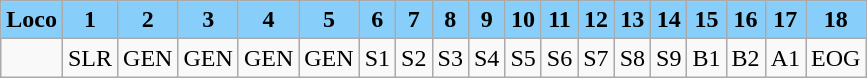<table class="wikitable plainrowheaders unsortable" style="text-align:center">
<tr>
<th scope="col" rowspan="1" style="background:lightskyblue;">Loco</th>
<th scope="col" rowspan="1" style="background:lightskyblue;">1</th>
<th scope="col" rowspan="1" style="background:lightskyblue;">2</th>
<th scope="col" rowspan="1" style="background:lightskyblue;">3</th>
<th scope="col" rowspan="1" style="background:lightskyblue;">4</th>
<th scope="col" rowspan="1" style="background:lightskyblue;">5</th>
<th scope="col" rowspan="1" style="background:lightskyblue;">6</th>
<th scope="col" rowspan="1" style="background:lightskyblue;">7</th>
<th scope="col" rowspan="1" style="background:lightskyblue;">8</th>
<th scope="col" rowspan="1" style="background:lightskyblue;">9</th>
<th scope="col" rowspan="1" style="background:lightskyblue;">10</th>
<th scope="col" rowspan="1" style="background:lightskyblue;">11</th>
<th scope="col" rowspan="1" style="background:lightskyblue;">12</th>
<th scope="col" rowspan="1" style="background:lightskyblue;">13</th>
<th scope="col" rowspan="1" style="background:lightskyblue;">14</th>
<th scope="col" rowspan="1" style="background:lightskyblue;">15</th>
<th scope="col" rowspan="1" style="background:lightskyblue;">16</th>
<th scope="col" rowspan="1" style="background:lightskyblue;">17</th>
<th scope="col" rowspan="1" style="background:lightskyblue;">18</th>
</tr>
<tr>
<td></td>
<td>SLR</td>
<td>GEN</td>
<td>GEN</td>
<td>GEN</td>
<td>GEN</td>
<td>S1</td>
<td>S2</td>
<td>S3</td>
<td>S4</td>
<td>S5</td>
<td>S6</td>
<td>S7</td>
<td>S8</td>
<td>S9</td>
<td>B1</td>
<td>B2</td>
<td>A1</td>
<td>EOG</td>
</tr>
</table>
